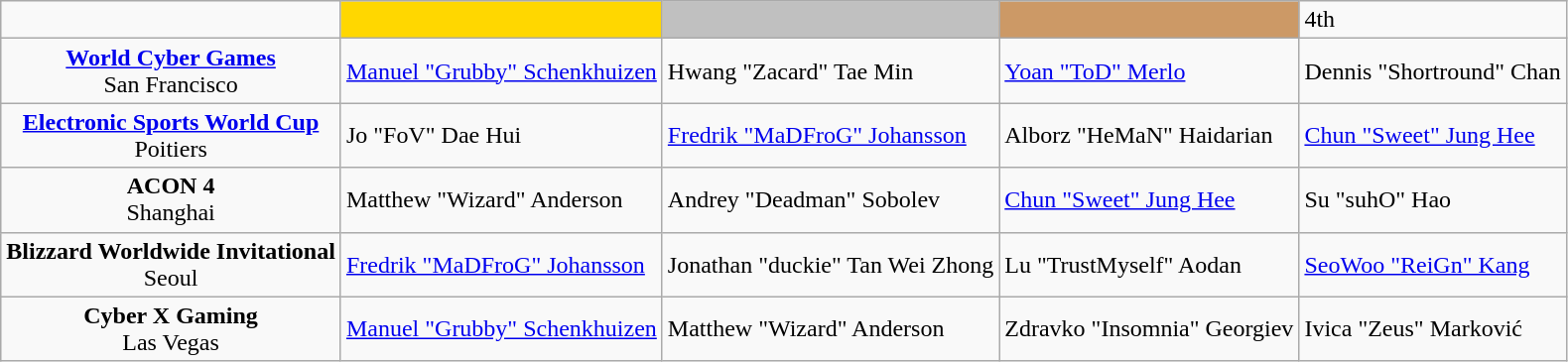<table class="wikitable" style="text-align:left">
<tr>
<td style="text-align:center"></td>
<td style="text-align:center; background:gold;"></td>
<td style="text-align:center; background:silver;"></td>
<td style="text-align:center; background:#c96;"></td>
<td>4th</td>
</tr>
<tr>
<td style="text-align:center"><strong><a href='#'>World Cyber Games</a></strong><br> San Francisco</td>
<td> <a href='#'>Manuel "Grubby" Schenkhuizen</a></td>
<td> Hwang "Zacard" Tae Min</td>
<td> <a href='#'>Yoan "ToD" Merlo</a></td>
<td> Dennis "Shortround" Chan</td>
</tr>
<tr>
<td style="text-align:center"><strong><a href='#'>Electronic Sports World Cup</a></strong><br> Poitiers</td>
<td> Jo "FoV" Dae Hui</td>
<td> <a href='#'>Fredrik "MaDFroG" Johansson</a></td>
<td> Alborz "HeMaN" Haidarian</td>
<td> <a href='#'>Chun "Sweet" Jung Hee</a></td>
</tr>
<tr>
<td style="text-align:center"><strong>ACON 4</strong><br> Shanghai</td>
<td> Matthew "Wizard" Anderson</td>
<td> Andrey "Deadman" Sobolev</td>
<td> <a href='#'>Chun "Sweet" Jung Hee</a></td>
<td> Su "suhO" Hao</td>
</tr>
<tr>
<td style="text-align:center"><strong>Blizzard Worldwide Invitational</strong><br> Seoul</td>
<td> <a href='#'>Fredrik "MaDFroG" Johansson</a></td>
<td> Jonathan "duckie" Tan Wei Zhong</td>
<td> Lu "TrustMyself" Aodan</td>
<td> <a href='#'>SeoWoo "ReiGn" Kang</a></td>
</tr>
<tr>
<td style="text-align:center"><strong>Cyber X Gaming</strong><br> Las Vegas</td>
<td> <a href='#'>Manuel "Grubby" Schenkhuizen</a></td>
<td> Matthew "Wizard" Anderson</td>
<td> Zdravko "Insomnia" Georgiev</td>
<td> Ivica "Zeus" Marković</td>
</tr>
</table>
